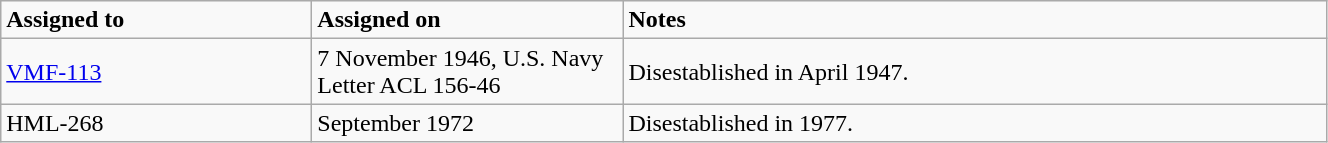<table class="wikitable" style="width: 70%;">
<tr>
<td style="width: 200px;"><strong>Assigned to</strong></td>
<td style="width: 200px;"><strong>Assigned on</strong></td>
<td><strong>Notes</strong></td>
</tr>
<tr>
<td><a href='#'>VMF-113</a></td>
<td>7 November 1946, U.S. Navy Letter ACL 156-46</td>
<td>Disestablished in April 1947.</td>
</tr>
<tr>
<td>HML-268</td>
<td>September 1972</td>
<td>Disestablished in 1977.</td>
</tr>
</table>
